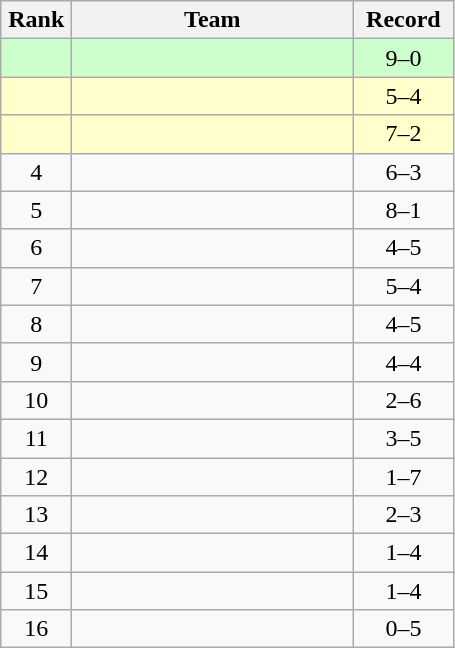<table class="wikitable" style="text-align: center;">
<tr>
<th width=40>Rank</th>
<th width=180>Team</th>
<th width=60>Record</th>
</tr>
<tr bgcolor="#ccffcc">
<td></td>
<td align=left></td>
<td>9–0</td>
</tr>
<tr bgcolor="#ffffcc">
<td></td>
<td align=left></td>
<td>5–4</td>
</tr>
<tr bgcolor="#ffffcc">
<td></td>
<td align=left></td>
<td>7–2</td>
</tr>
<tr align=center>
<td>4</td>
<td align=left></td>
<td>6–3</td>
</tr>
<tr align=center>
<td>5</td>
<td align=left></td>
<td>8–1</td>
</tr>
<tr align=center>
<td>6</td>
<td align=left></td>
<td>4–5</td>
</tr>
<tr align=center>
<td>7</td>
<td align=left></td>
<td>5–4</td>
</tr>
<tr align=center>
<td>8</td>
<td align=left></td>
<td>4–5</td>
</tr>
<tr align=center>
<td>9</td>
<td align=left></td>
<td>4–4</td>
</tr>
<tr align=center>
<td>10</td>
<td align=left></td>
<td>2–6</td>
</tr>
<tr align=center>
<td>11</td>
<td align=left></td>
<td>3–5</td>
</tr>
<tr align=center>
<td>12</td>
<td align=left></td>
<td>1–7</td>
</tr>
<tr align=center>
<td>13</td>
<td align=left></td>
<td>2–3</td>
</tr>
<tr align=center>
<td>14</td>
<td align=left></td>
<td>1–4</td>
</tr>
<tr align=center>
<td>15</td>
<td align=left></td>
<td>1–4</td>
</tr>
<tr align=center>
<td>16</td>
<td align=left></td>
<td>0–5</td>
</tr>
</table>
